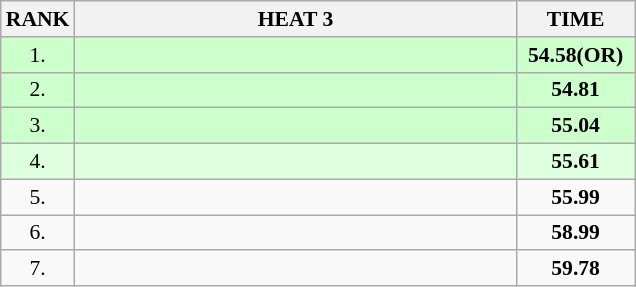<table class="wikitable" style="border-collapse: collapse; font-size: 90%;">
<tr>
<th>RANK</th>
<th style="width: 20em">HEAT 3</th>
<th style="width: 5em">TIME</th>
</tr>
<tr style="background:#ccffcc;">
<td align="center">1.</td>
<td></td>
<td align="center"><strong>54.58(OR)</strong></td>
</tr>
<tr style="background:#ccffcc;">
<td align="center">2.</td>
<td></td>
<td align="center"><strong>54.81</strong></td>
</tr>
<tr style="background:#ccffcc;">
<td align="center">3.</td>
<td></td>
<td align="center"><strong>55.04</strong></td>
</tr>
<tr style="background:#ddffdd;">
<td align="center">4.</td>
<td></td>
<td align="center"><strong>55.61</strong></td>
</tr>
<tr>
<td align="center">5.</td>
<td></td>
<td align="center"><strong>55.99</strong></td>
</tr>
<tr>
<td align="center">6.</td>
<td></td>
<td align="center"><strong>58.99</strong></td>
</tr>
<tr>
<td align="center">7.</td>
<td></td>
<td align="center"><strong>59.78</strong></td>
</tr>
</table>
